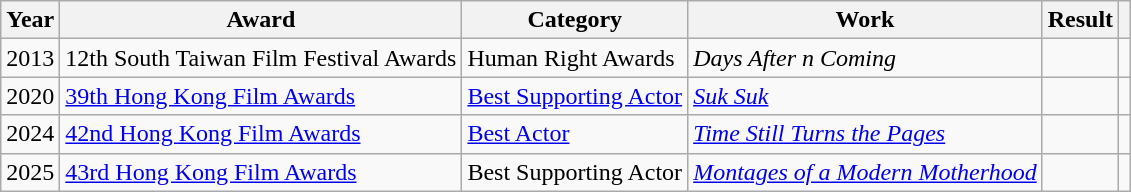<table class="wikitable plainrowheaders">
<tr>
<th>Year</th>
<th>Award</th>
<th>Category</th>
<th>Work</th>
<th>Result</th>
<th></th>
</tr>
<tr>
<td>2013</td>
<td>12th South Taiwan Film Festival Awards</td>
<td>Human Right Awards</td>
<td><em>Days After n Coming</em></td>
<td></td>
<td></td>
</tr>
<tr>
<td>2020</td>
<td><a href='#'>39th Hong Kong Film Awards</a></td>
<td><a href='#'>Best Supporting Actor</a></td>
<td><em><a href='#'>Suk Suk</a></em></td>
<td></td>
<td></td>
</tr>
<tr>
<td>2024</td>
<td><a href='#'>42nd Hong Kong Film Awards</a></td>
<td><a href='#'>Best Actor</a></td>
<td><em><a href='#'>Time Still Turns the Pages</a></em></td>
<td></td>
<td></td>
</tr>
<tr>
<td>2025</td>
<td><a href='#'>43rd Hong Kong Film Awards</a></td>
<td>Best Supporting Actor</td>
<td><em><a href='#'>Montages of a Modern Motherhood</a></em></td>
<td></td>
<td></td>
</tr>
</table>
